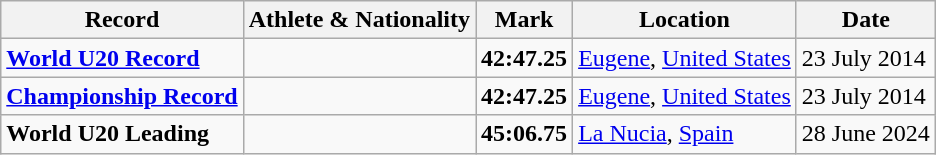<table class="wikitable">
<tr>
<th scope="col">Record</th>
<th scope="col">Athlete & Nationality</th>
<th scope="col">Mark</th>
<th scope="col">Location</th>
<th scope="col">Date</th>
</tr>
<tr>
<td><strong><a href='#'>World U20 Record</a></strong></td>
<td></td>
<td><strong>42:47.25</strong></td>
<td><a href='#'>Eugene</a>, <a href='#'>United States</a></td>
<td>23 July 2014</td>
</tr>
<tr>
<td><strong><a href='#'>Championship Record</a></strong></td>
<td></td>
<td><strong>42:47.25</strong></td>
<td><a href='#'>Eugene</a>, <a href='#'>United States</a></td>
<td>23 July 2014</td>
</tr>
<tr>
<td><strong>World U20 Leading</strong></td>
<td></td>
<td><strong>45:06.75</strong></td>
<td><a href='#'>La Nucia</a>, <a href='#'>Spain</a></td>
<td>28 June 2024</td>
</tr>
</table>
